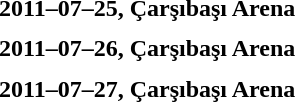<table width=100% cellspacing=1>
<tr>
<th width=25%></th>
<th width=10%></th>
<th></th>
</tr>
<tr>
<td colspan=3><strong>2011–07–25, Çarşıbaşı Arena</strong></td>
</tr>
<tr style=font-size:90%>
<td align=right></td>
<td align=center></td>
<td><strong></strong></td>
</tr>
<tr style=font-size:90%>
<td align=right><strong></strong></td>
<td align=center></td>
<td></td>
</tr>
<tr>
<td colspan=3><strong>2011–07–26, Çarşıbaşı Arena</strong></td>
</tr>
<tr style=font-size:90%>
<td align=right><strong></strong></td>
<td align=center></td>
<td></td>
</tr>
<tr style=font-size:90%>
<td align=right><strong></strong></td>
<td align=center></td>
<td></td>
</tr>
<tr>
<td colspan=3><strong>2011–07–27, Çarşıbaşı Arena</strong></td>
</tr>
<tr style=font-size:90%>
<td align=right></td>
<td align=center></td>
<td><strong></strong></td>
</tr>
<tr style=font-size:90%>
<td align=right></td>
<td align=center></td>
<td><strong></strong></td>
</tr>
</table>
